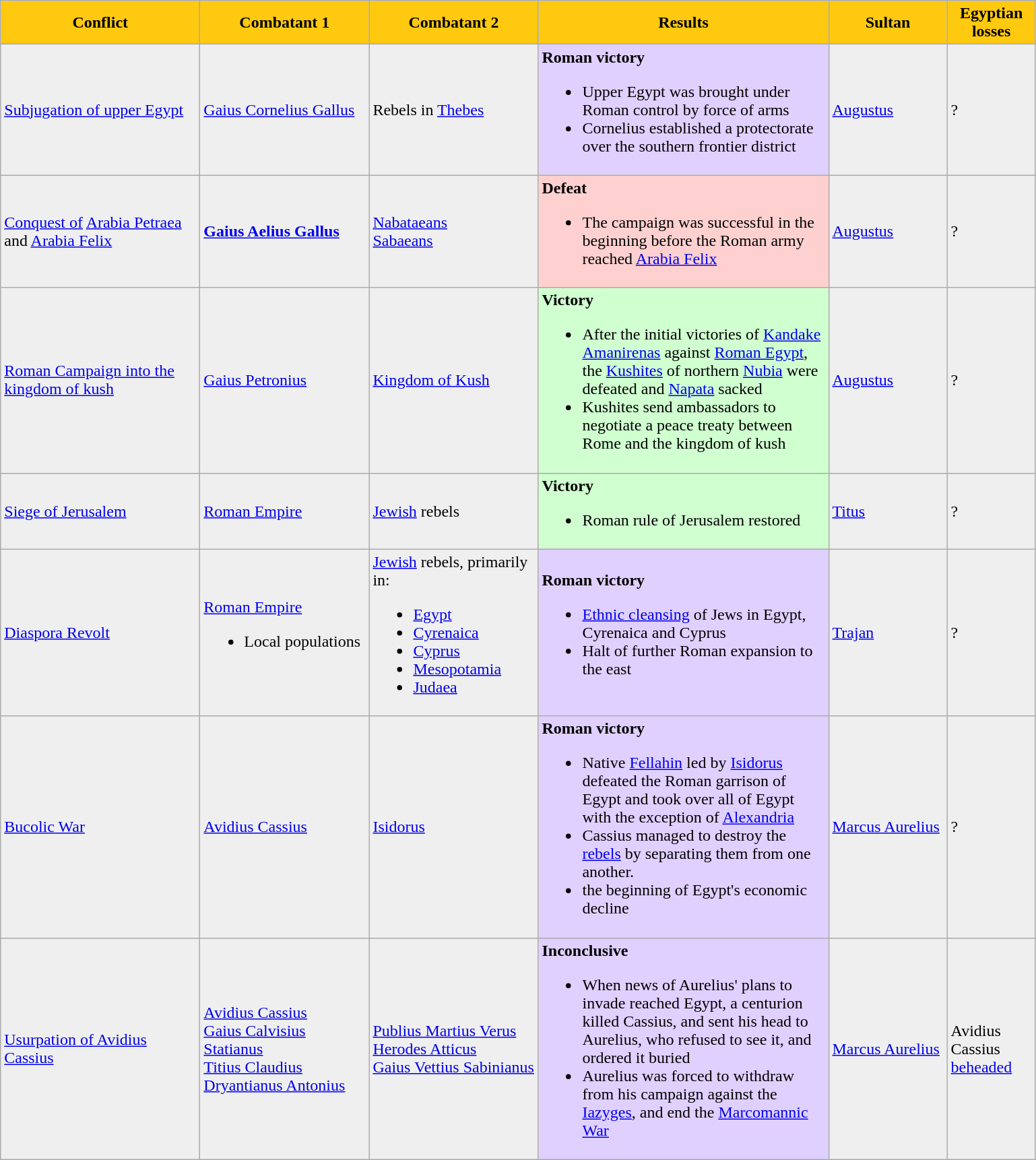<table class="wikitable">
<tr>
<th rowspan="1" style="background:#FFC90F" width="190px"><span>Conflict</span></th>
<th rowspan="1" style="background:#FFC90F" width="160px"><span>Combatant 1</span></th>
<th rowspan="1" style="background:#FFC90F" width="160px"><span>Combatant 2</span></th>
<th rowspan="1" style="background:#FFC90F" width="280px"><span>Results</span></th>
<th rowspan="1" style="background:#FFC90F" width="110px"><span>Sultan</span></th>
<th rowspan="1" style="background:#FFC90F" width="80px"><span>Egyptian<br>losses</span></th>
</tr>
<tr>
<td style="background:#efefef"><a href='#'>Subjugation of upper Egypt</a></td>
<td style="background:#efefef"><a href='#'>Gaius Cornelius Gallus</a></td>
<td style="background:#efefef">Rebels in <a href='#'>Thebes</a></td>
<td style="background:#E0D0FF"><strong>Roman victory</strong><br><ul><li>Upper Egypt was brought under Roman control by force of arms</li><li>Cornelius established a protectorate over the southern frontier district</li></ul></td>
<td style="background:#efefef"><a href='#'>Augustus</a></td>
<td style="background:#efefef">?</td>
</tr>
<tr>
<td style="background:#efefef"><a href='#'>Conquest of</a> <a href='#'>Arabia Petraea</a> and <a href='#'>Arabia Felix</a></td>
<td style="background:#efefef"><a href='#'><strong>Gaius Aelius Gallus</strong></a></td>
<td style="background:#efefef"><a href='#'>Nabataeans</a><br><a href='#'>Sabaeans</a></td>
<td style="background:#FFD0D0"><strong>Defeat</strong><br><ul><li>The campaign was successful in the beginning before the Roman army reached <a href='#'>Arabia Felix</a></li></ul></td>
<td style="background:#efefef"><a href='#'>Augustus</a></td>
<td style="background:#efefef">?</td>
</tr>
<tr>
<td style="background:#efefef"><a href='#'>Roman Campaign into the kingdom of kush</a></td>
<td style="background:#efefef"><a href='#'>Gaius Petronius</a></td>
<td style="background:#efefef"><a href='#'>Kingdom of Kush</a></td>
<td style="background:#D0FFD0"><strong>Victory</strong><br><ul><li>After the initial victories of <a href='#'>Kandake</a> <a href='#'>Amanirenas</a> against <a href='#'>Roman Egypt</a>, the <a href='#'>Kushites</a> of northern <a href='#'>Nubia</a> were defeated and <a href='#'>Napata</a> sacked</li><li>Kushites send ambassadors to negotiate a peace treaty between Rome and the kingdom of kush</li></ul></td>
<td style="background:#efefef"><a href='#'>Augustus</a></td>
<td style="background:#efefef">?</td>
</tr>
<tr>
<td style="background:#efefef"><a href='#'>Siege of Jerusalem</a></td>
<td style="background:#efefef"><a href='#'>Roman Empire</a></td>
<td style="background:#efefef"><a href='#'>Jewish</a> rebels</td>
<td style="background:#D0FFD0"><strong>Victory</strong><br><ul><li>Roman rule of Jerusalem restored</li></ul></td>
<td style="background:#efefef"><a href='#'>Titus</a></td>
<td style="background:#efefef">?</td>
</tr>
<tr>
<td style="background:#efefef"><a href='#'>Diaspora Revolt</a></td>
<td style="background:#efefef"><a href='#'>Roman Empire</a><br><ul><li>Local populations</li></ul></td>
<td style="background:#efefef"><a href='#'>Jewish</a> rebels, primarily in:<br><ul><li><a href='#'>Egypt</a></li><li><a href='#'>Cyrenaica</a></li><li><a href='#'>Cyprus</a></li><li><a href='#'>Mesopotamia</a></li><li><a href='#'>Judaea</a></li></ul></td>
<td style="background:#E0D0FF"><strong>Roman victory</strong><br><ul><li><a href='#'>Ethnic cleansing</a> of Jews in Egypt, Cyrenaica and Cyprus</li><li>Halt of further Roman expansion to the east</li></ul></td>
<td style="background:#efefef"><a href='#'>Trajan</a></td>
<td style="background:#efefef">?</td>
</tr>
<tr>
<td style="background:#efefef"><a href='#'>Bucolic War</a></td>
<td style="background:#efefef"><a href='#'>Avidius Cassius</a></td>
<td style="background:#efefef"><a href='#'>Isidorus</a></td>
<td style="background:#E0D0FF"><strong>Roman victory</strong><br><ul><li>Native <a href='#'>Fellahin</a> led by <a href='#'>Isidorus</a> defeated the Roman garrison of Egypt and took over all of Egypt with the exception of <a href='#'>Alexandria</a></li><li>Cassius managed to destroy the <a href='#'>rebels</a> by separating them from one another.</li><li>the beginning of Egypt's economic decline</li></ul></td>
<td style="background:#efefef"><a href='#'>Marcus Aurelius</a></td>
<td style="background:#efefef">?</td>
</tr>
<tr>
<td style="background:#efefef"><a href='#'>Usurpation of Avidius Cassius</a></td>
<td style="background:#efefef"><a href='#'>Avidius Cassius</a><br><a href='#'>Gaius Calvisius Statianus</a><br><a href='#'>Titius Claudius Dryantianus Antonius</a></td>
<td style="background:#efefef"><a href='#'>Publius Martius Verus</a><br><a href='#'>Herodes Atticus</a><br><a href='#'>Gaius Vettius Sabinianus</a></td>
<td style="background:#E0D0FF"><strong>Inconclusive</strong><br><ul><li>When news of Aurelius' plans to invade reached Egypt, a centurion killed Cassius, and sent his head to Aurelius, who refused to see it, and ordered it buried</li><li>Aurelius was forced to withdraw from his campaign against the <a href='#'>Iazyges</a>, and end the <a href='#'>Marcomannic War</a></li></ul></td>
<td style="background:#efefef"><a href='#'>Marcus Aurelius</a></td>
<td style="background:#efefef">Avidius Cassius <a href='#'>beheaded</a></td>
</tr>
</table>
